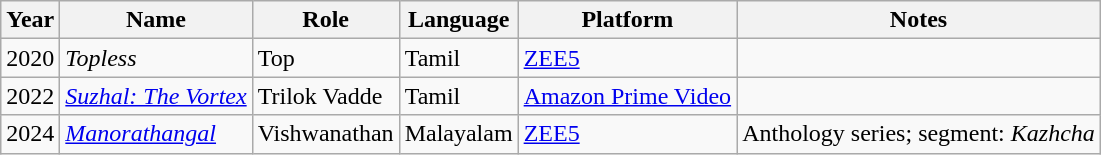<table class="wikitable">
<tr>
<th>Year</th>
<th>Name</th>
<th>Role</th>
<th>Language</th>
<th>Platform</th>
<th>Notes</th>
</tr>
<tr>
<td>2020</td>
<td><em>Topless</em></td>
<td>Top</td>
<td>Tamil</td>
<td><a href='#'>ZEE5</a></td>
<td></td>
</tr>
<tr>
<td>2022</td>
<td><em><a href='#'>Suzhal: The Vortex</a></em></td>
<td>Trilok Vadde</td>
<td>Tamil</td>
<td><a href='#'>Amazon Prime Video</a></td>
<td></td>
</tr>
<tr>
<td>2024</td>
<td><em><a href='#'>Manorathangal</a></em></td>
<td>Vishwanathan</td>
<td>Malayalam</td>
<td><a href='#'>ZEE5</a></td>
<td>Anthology series; segment: <em>Kazhcha</em> </td>
</tr>
</table>
